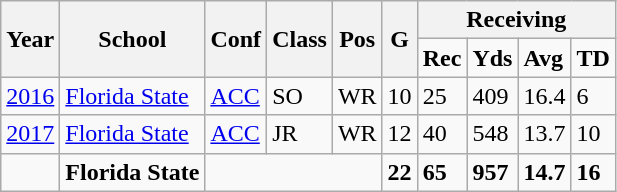<table class="wikitable">
<tr>
<th rowspan="2">Year</th>
<th rowspan="2">School</th>
<th rowspan="2">Conf</th>
<th rowspan="2">Class</th>
<th rowspan="2">Pos</th>
<th rowspan="2">G</th>
<th colspan="4" style="text-align: center; font-weight:bold;">Receiving</th>
</tr>
<tr>
<td style="font-weight:bold;">Rec</td>
<td style="font-weight:bold;">Yds</td>
<td style="font-weight:bold;">Avg</td>
<td style="font-weight:bold;">TD</td>
</tr>
<tr>
<td><a href='#'>2016</a></td>
<td><a href='#'>Florida State</a></td>
<td><a href='#'>ACC</a></td>
<td>SO</td>
<td>WR</td>
<td>10</td>
<td>25</td>
<td>409</td>
<td>16.4</td>
<td>6</td>
</tr>
<tr>
<td><a href='#'>2017</a></td>
<td><a href='#'>Florida State</a></td>
<td><a href='#'>ACC</a></td>
<td>JR</td>
<td>WR</td>
<td>12</td>
<td>40</td>
<td>548</td>
<td>13.7</td>
<td>10</td>
</tr>
<tr>
<td style="font-weight:bold;"></td>
<td style="font-weight:bold;">Florida State</td>
<td colspan="3" style="font-weight:bold;"></td>
<td style="font-weight:bold;">22</td>
<td style="font-weight:bold;">65</td>
<td style="font-weight:bold;">957</td>
<td style="font-weight:bold;">14.7</td>
<td style="font-weight:bold;">16</td>
</tr>
</table>
